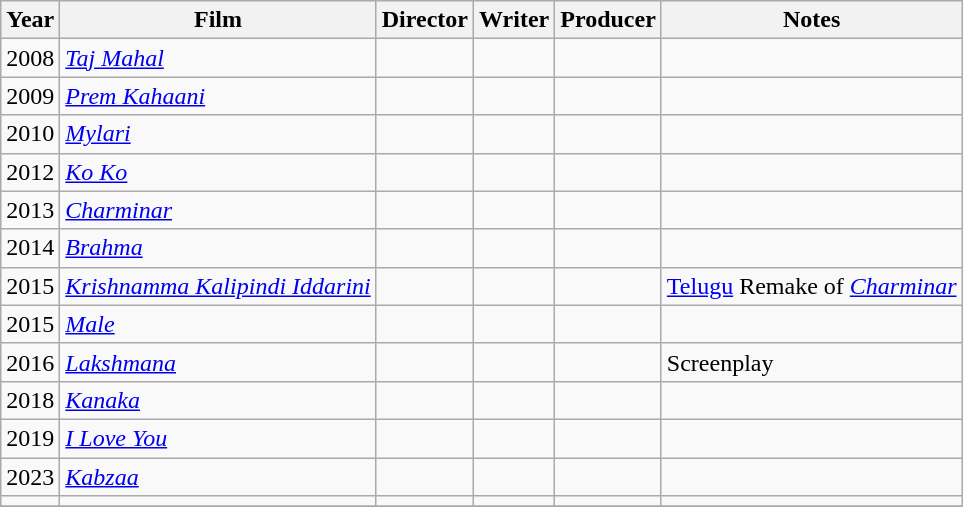<table class="wikitable sortable">
<tr>
<th>Year</th>
<th>Film</th>
<th>Director</th>
<th>Writer</th>
<th>Producer</th>
<th>Notes</th>
</tr>
<tr>
<td>2008</td>
<td><em><a href='#'>Taj Mahal</a></em></td>
<td></td>
<td></td>
<td></td>
<td></td>
</tr>
<tr>
<td>2009</td>
<td><em><a href='#'>Prem Kahaani</a></em></td>
<td></td>
<td></td>
<td></td>
<td></td>
</tr>
<tr>
<td>2010</td>
<td><em><a href='#'>Mylari</a></em></td>
<td></td>
<td></td>
<td></td>
<td></td>
</tr>
<tr>
<td>2012</td>
<td><em><a href='#'>Ko Ko</a></em></td>
<td></td>
<td></td>
<td></td>
<td></td>
</tr>
<tr>
<td>2013</td>
<td><em><a href='#'>Charminar</a></em></td>
<td></td>
<td></td>
<td></td>
<td></td>
</tr>
<tr>
<td>2014</td>
<td><em><a href='#'>Brahma</a></em></td>
<td></td>
<td></td>
<td></td>
<td></td>
</tr>
<tr>
<td>2015</td>
<td><em><a href='#'>Krishnamma Kalipindi Iddarini</a></em></td>
<td></td>
<td></td>
<td></td>
<td><a href='#'>Telugu</a> Remake of <em><a href='#'>Charminar</a></em></td>
</tr>
<tr>
<td>2015</td>
<td><em><a href='#'>Male</a></em></td>
<td></td>
<td></td>
<td></td>
<td></td>
</tr>
<tr>
<td>2016</td>
<td><em><a href='#'>Lakshmana</a></em></td>
<td></td>
<td></td>
<td></td>
<td>Screenplay</td>
</tr>
<tr>
<td>2018</td>
<td><em><a href='#'>Kanaka</a></em></td>
<td></td>
<td></td>
<td></td>
<td></td>
</tr>
<tr>
<td>2019</td>
<td><em><a href='#'>I Love You</a></em></td>
<td></td>
<td></td>
<td></td>
<td></td>
</tr>
<tr>
<td>2023</td>
<td><em><a href='#'>Kabzaa</a></em></td>
<td></td>
<td></td>
<td></td>
<td></td>
</tr>
<tr>
<td></td>
<td></td>
<td></td>
<td></td>
<td></td>
<td></td>
</tr>
<tr>
</tr>
</table>
